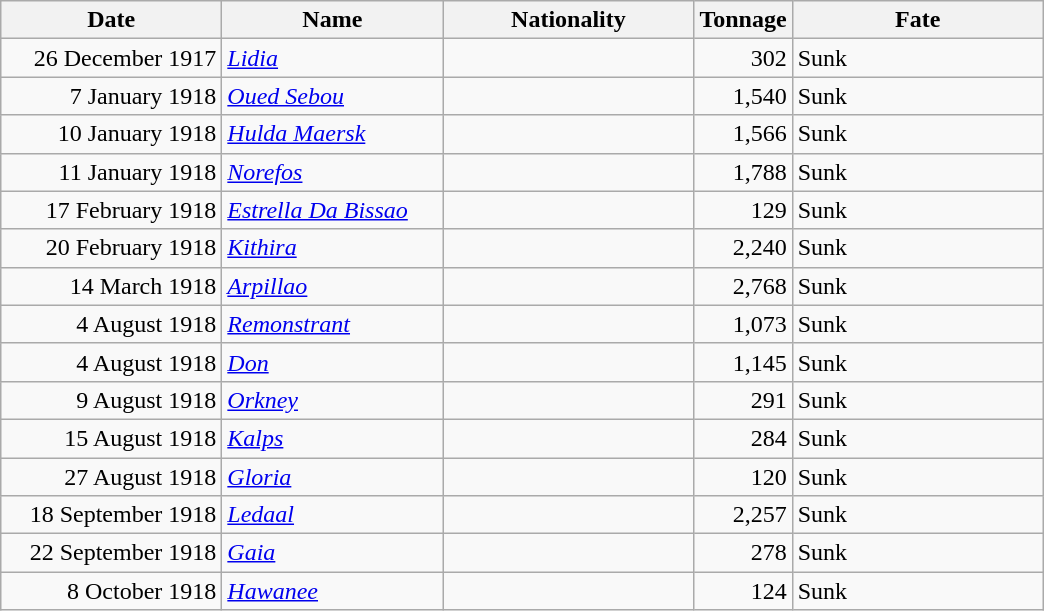<table class="wikitable sortable">
<tr>
<th width="140px">Date</th>
<th width="140px">Name</th>
<th width="160px">Nationality</th>
<th width="25px">Tonnage</th>
<th width="160px">Fate</th>
</tr>
<tr>
<td align="right">26 December 1917</td>
<td align="left"><a href='#'><em>Lidia</em></a></td>
<td align="left"></td>
<td align="right">302</td>
<td align="left">Sunk</td>
</tr>
<tr>
<td align="right">7 January 1918</td>
<td align="left"><a href='#'><em>Oued Sebou</em></a></td>
<td align="left"></td>
<td align="right">1,540</td>
<td align="left">Sunk</td>
</tr>
<tr>
<td align="right">10 January 1918</td>
<td align="left"><a href='#'><em>Hulda Maersk</em></a></td>
<td align="left"></td>
<td align="right">1,566</td>
<td align="left">Sunk</td>
</tr>
<tr>
<td align="right">11 January 1918</td>
<td align="left"><a href='#'><em>Norefos</em></a></td>
<td align="left"></td>
<td align="right">1,788</td>
<td align="left">Sunk</td>
</tr>
<tr>
<td align="right">17 February 1918</td>
<td align="left"><a href='#'><em>Estrella Da Bissao</em></a></td>
<td align="left"></td>
<td align="right">129</td>
<td align="left">Sunk</td>
</tr>
<tr>
<td align="right">20 February 1918</td>
<td align="left"><a href='#'><em>Kithira</em></a></td>
<td align="left"></td>
<td align="right">2,240</td>
<td align="left">Sunk</td>
</tr>
<tr>
<td align="right">14 March 1918</td>
<td align="left"><a href='#'><em>Arpillao</em></a></td>
<td align="left"></td>
<td align="right">2,768</td>
<td align="left">Sunk</td>
</tr>
<tr>
<td align="right">4 August 1918</td>
<td align="left"><a href='#'><em>Remonstrant</em></a></td>
<td align="left"></td>
<td align="right">1,073</td>
<td align="left">Sunk</td>
</tr>
<tr>
<td align="right">4 August 1918</td>
<td align="left"><a href='#'><em>Don</em></a></td>
<td align="left"></td>
<td align="right">1,145</td>
<td align="left">Sunk</td>
</tr>
<tr>
<td align="right">9 August 1918</td>
<td align="left"><a href='#'><em>Orkney</em></a></td>
<td align="left"></td>
<td align="right">291</td>
<td align="left">Sunk</td>
</tr>
<tr>
<td align="right">15 August 1918</td>
<td align="left"><a href='#'><em>Kalps</em></a></td>
<td align="left"></td>
<td align="right">284</td>
<td align="left">Sunk</td>
</tr>
<tr>
<td align="right">27 August 1918</td>
<td align="left"><a href='#'><em>Gloria</em></a></td>
<td align="left"></td>
<td align="right">120</td>
<td align="left">Sunk</td>
</tr>
<tr>
<td align="right">18 September 1918</td>
<td align="left"><a href='#'><em>Ledaal</em></a></td>
<td align="left"></td>
<td align="right">2,257</td>
<td align="left">Sunk</td>
</tr>
<tr>
<td align="right">22 September 1918</td>
<td align="left"><a href='#'><em>Gaia</em></a></td>
<td align="left"></td>
<td align="right">278</td>
<td align="left">Sunk</td>
</tr>
<tr>
<td align="right">8 October 1918</td>
<td align="left"><a href='#'><em>Hawanee</em></a></td>
<td align="left"></td>
<td align="right">124</td>
<td align="left">Sunk</td>
</tr>
</table>
